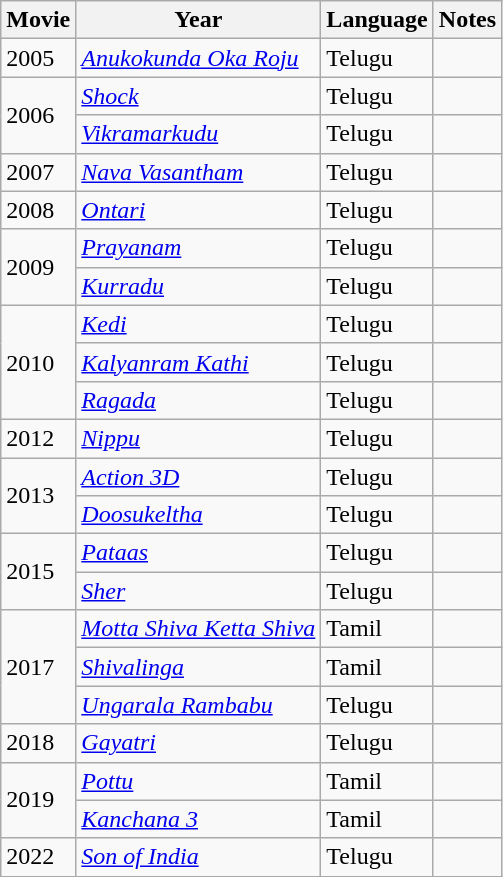<table class="wikitable">
<tr>
<th>Movie</th>
<th>Year</th>
<th>Language</th>
<th>Notes</th>
</tr>
<tr>
<td>2005</td>
<td><em><a href='#'>Anukokunda Oka Roju</a></em></td>
<td>Telugu</td>
<td></td>
</tr>
<tr>
<td rowspan="2">2006</td>
<td><em><a href='#'>Shock</a></em></td>
<td>Telugu</td>
<td></td>
</tr>
<tr>
<td><em><a href='#'>Vikramarkudu</a></em></td>
<td>Telugu</td>
<td></td>
</tr>
<tr>
<td>2007</td>
<td><em><a href='#'>Nava Vasantham</a></em></td>
<td>Telugu</td>
<td></td>
</tr>
<tr>
<td>2008</td>
<td><em><a href='#'>Ontari</a></em></td>
<td>Telugu</td>
<td></td>
</tr>
<tr>
<td rowspan="2">2009</td>
<td><em><a href='#'>Prayanam</a></em></td>
<td>Telugu</td>
<td></td>
</tr>
<tr>
<td><em><a href='#'>Kurradu</a></em></td>
<td>Telugu</td>
<td></td>
</tr>
<tr>
<td rowspan="3">2010</td>
<td><em><a href='#'>Kedi</a></em></td>
<td>Telugu</td>
<td></td>
</tr>
<tr>
<td><em><a href='#'>Kalyanram Kathi</a></em></td>
<td>Telugu</td>
<td></td>
</tr>
<tr>
<td><em><a href='#'>Ragada</a></em></td>
<td>Telugu</td>
<td></td>
</tr>
<tr>
<td>2012</td>
<td><em><a href='#'>Nippu</a></em></td>
<td>Telugu</td>
<td></td>
</tr>
<tr>
<td rowspan="2">2013</td>
<td><em><a href='#'>Action 3D</a></em></td>
<td>Telugu</td>
<td></td>
</tr>
<tr>
<td><em><a href='#'>Doosukeltha</a></em></td>
<td>Telugu</td>
<td></td>
</tr>
<tr>
<td rowspan="2">2015</td>
<td><em><a href='#'>Pataas</a></em></td>
<td>Telugu</td>
<td></td>
</tr>
<tr>
<td><em><a href='#'>Sher</a></em></td>
<td>Telugu</td>
<td></td>
</tr>
<tr>
<td rowspan="3">2017</td>
<td><em><a href='#'>Motta Shiva Ketta Shiva</a></em></td>
<td>Tamil</td>
<td></td>
</tr>
<tr>
<td><em><a href='#'>Shivalinga</a></em></td>
<td>Tamil</td>
<td></td>
</tr>
<tr>
<td><em><a href='#'>Ungarala Rambabu</a></em></td>
<td>Telugu</td>
<td></td>
</tr>
<tr>
<td>2018</td>
<td><em><a href='#'>Gayatri</a></em></td>
<td>Telugu</td>
<td></td>
</tr>
<tr>
<td rowspan="2">2019</td>
<td><em><a href='#'>Pottu</a></em></td>
<td>Tamil</td>
<td></td>
</tr>
<tr>
<td><em><a href='#'>Kanchana 3</a></em></td>
<td>Tamil</td>
<td></td>
</tr>
<tr>
<td>2022</td>
<td><em><a href='#'>Son of India</a></em></td>
<td>Telugu</td>
<td></td>
</tr>
<tr>
</tr>
</table>
